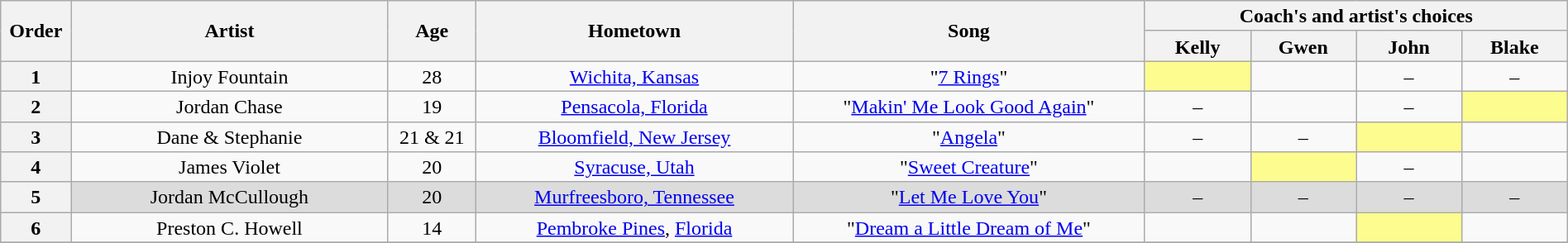<table class="wikitable" style="text-align:center; line-height:17px; width:100%;">
<tr>
<th scope="col" rowspan="2" style="width:04%;">Order</th>
<th scope="col" rowspan="2" style="width:18%;">Artist</th>
<th scope="col" rowspan="2" style="width:05%;">Age</th>
<th scope="col" rowspan="2" style="width:18%;">Hometown</th>
<th scope="col" rowspan="2" style="width:20%;">Song</th>
<th scope="col" colspan="4" style="width:24%;">Coach's and artist's choices</th>
</tr>
<tr>
<th style="width:06%;">Kelly</th>
<th style="width:06%;">Gwen</th>
<th style="width:06%;">John</th>
<th style="width:06%;">Blake</th>
</tr>
<tr>
<th>1</th>
<td>Injoy Fountain</td>
<td>28</td>
<td><a href='#'>Wichita, Kansas</a></td>
<td>"<a href='#'>7 Rings</a>"</td>
<td style="background:#fdfc8f"><em></em></td>
<td><em></em></td>
<td>–</td>
<td>–</td>
</tr>
<tr>
<th>2</th>
<td>Jordan Chase</td>
<td>19</td>
<td><a href='#'>Pensacola, Florida</a></td>
<td>"<a href='#'>Makin' Me Look Good Again</a>"</td>
<td>–</td>
<td><em></em></td>
<td>–</td>
<td style="background:#fdfc8f"><em></em></td>
</tr>
<tr>
<th>3</th>
<td>Dane & Stephanie</td>
<td>21 & 21</td>
<td><a href='#'>Bloomfield, New Jersey</a></td>
<td>"<a href='#'>Angela</a>"</td>
<td>–</td>
<td>–</td>
<td style="background:#fdfc8f"><em></em></td>
<td><em></em></td>
</tr>
<tr>
<th>4</th>
<td>James Violet</td>
<td>20</td>
<td><a href='#'>Syracuse, Utah</a></td>
<td>"<a href='#'>Sweet Creature</a>"</td>
<td><em></em></td>
<td style="background:#fdfc8f"><em></em></td>
<td>–</td>
<td><em></em></td>
</tr>
<tr style="background:#DCDCDC;">
<th>5</th>
<td>Jordan McCullough</td>
<td>20</td>
<td><a href='#'>Murfreesboro, Tennessee</a></td>
<td>"<a href='#'>Let Me Love You</a>"</td>
<td>–</td>
<td>–</td>
<td>–</td>
<td>–</td>
</tr>
<tr>
<th>6</th>
<td>Preston C. Howell</td>
<td>14</td>
<td><a href='#'>Pembroke Pines</a>, <a href='#'>Florida</a></td>
<td>"<a href='#'>Dream a Little Dream of Me</a>"</td>
<td><em></em></td>
<td><em></em></td>
<td style="background:#fdfc8f"><em></em></td>
<td><em></em></td>
</tr>
<tr>
</tr>
</table>
